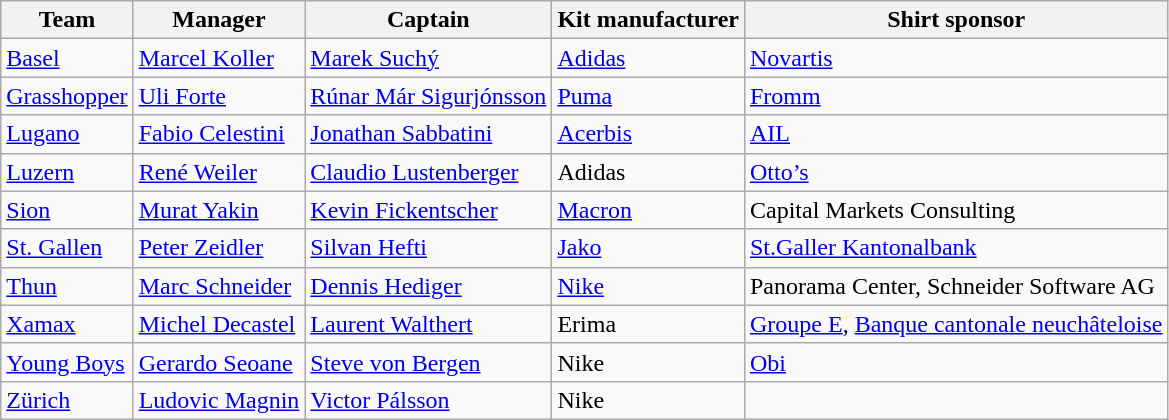<table class="wikitable sortable" style="text-align: left; font-size:100%">
<tr>
<th>Team</th>
<th>Manager</th>
<th>Captain</th>
<th>Kit manufacturer</th>
<th>Shirt sponsor</th>
</tr>
<tr>
<td><a href='#'>Basel</a></td>
<td> <a href='#'>Marcel Koller</a></td>
<td> <a href='#'>Marek Suchý</a></td>
<td><a href='#'>Adidas</a></td>
<td><a href='#'>Novartis</a></td>
</tr>
<tr>
<td><a href='#'>Grasshopper</a></td>
<td> <a href='#'>Uli Forte</a></td>
<td> <a href='#'>Rúnar Már Sigurjónsson</a></td>
<td><a href='#'>Puma</a></td>
<td><a href='#'>Fromm</a></td>
</tr>
<tr>
<td><a href='#'>Lugano</a></td>
<td> <a href='#'>Fabio Celestini</a></td>
<td> <a href='#'>Jonathan Sabbatini</a></td>
<td><a href='#'>Acerbis</a></td>
<td><a href='#'>AIL</a></td>
</tr>
<tr>
<td><a href='#'>Luzern</a></td>
<td> <a href='#'>René Weiler</a></td>
<td> <a href='#'>Claudio Lustenberger</a></td>
<td>Adidas</td>
<td><a href='#'>Otto’s</a></td>
</tr>
<tr>
<td><a href='#'>Sion</a></td>
<td> <a href='#'>Murat Yakin</a></td>
<td> <a href='#'>Kevin Fickentscher</a></td>
<td><a href='#'>Macron</a></td>
<td>Capital Markets Consulting</td>
</tr>
<tr>
<td><a href='#'>St. Gallen</a></td>
<td> <a href='#'>Peter Zeidler</a></td>
<td> <a href='#'>Silvan Hefti</a></td>
<td><a href='#'>Jako</a></td>
<td><a href='#'>St.Galler Kantonalbank</a></td>
</tr>
<tr>
<td><a href='#'>Thun</a></td>
<td> <a href='#'>Marc Schneider</a></td>
<td> <a href='#'>Dennis Hediger</a></td>
<td><a href='#'>Nike</a></td>
<td>Panorama Center, Schneider Software AG</td>
</tr>
<tr>
<td><a href='#'>Xamax</a></td>
<td> <a href='#'>Michel Decastel</a></td>
<td> <a href='#'>Laurent Walthert</a></td>
<td>Erima</td>
<td><a href='#'>Groupe E</a>, <a href='#'>Banque cantonale neuchâteloise</a></td>
</tr>
<tr>
<td><a href='#'>Young Boys</a></td>
<td> <a href='#'>Gerardo Seoane</a></td>
<td> <a href='#'>Steve von Bergen</a></td>
<td>Nike</td>
<td><a href='#'>Obi</a></td>
</tr>
<tr>
<td><a href='#'>Zürich</a></td>
<td> <a href='#'>Ludovic Magnin</a></td>
<td> <a href='#'>Victor Pálsson</a></td>
<td>Nike</td>
<td></td>
</tr>
</table>
